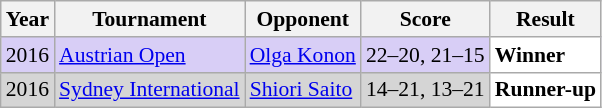<table class="sortable wikitable" style="font-size: 90%;">
<tr>
<th>Year</th>
<th>Tournament</th>
<th>Opponent</th>
<th>Score</th>
<th>Result</th>
</tr>
<tr style="background:#D8CEF6">
<td align="center">2016</td>
<td align="left"><a href='#'>Austrian Open</a></td>
<td align="left"> <a href='#'>Olga Konon</a></td>
<td align="left">22–20, 21–15</td>
<td style="text-align:left; background:white"> <strong>Winner</strong></td>
</tr>
<tr style="background:#D5D5D5">
<td align="center">2016</td>
<td align="left"><a href='#'>Sydney International</a></td>
<td align="left"> <a href='#'>Shiori Saito</a></td>
<td align="left">14–21, 13–21</td>
<td style="text-align:left; background:white"> <strong>Runner-up</strong></td>
</tr>
</table>
